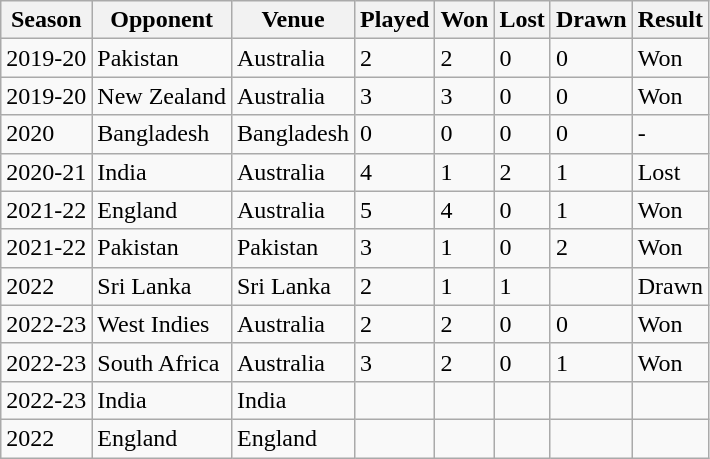<table class="wikitable">
<tr>
<th>Season</th>
<th>Opponent</th>
<th>Venue</th>
<th>Played</th>
<th>Won</th>
<th>Lost</th>
<th>Drawn</th>
<th>Result</th>
</tr>
<tr>
<td>2019-20</td>
<td>Pakistan</td>
<td>Australia</td>
<td>2</td>
<td>2</td>
<td>0</td>
<td>0</td>
<td>Won</td>
</tr>
<tr>
<td>2019-20</td>
<td>New Zealand</td>
<td>Australia</td>
<td>3</td>
<td>3</td>
<td>0</td>
<td>0</td>
<td>Won</td>
</tr>
<tr>
<td>2020</td>
<td>Bangladesh</td>
<td>Bangladesh</td>
<td>0</td>
<td>0</td>
<td>0</td>
<td>0</td>
<td>-</td>
</tr>
<tr>
<td>2020-21</td>
<td>India</td>
<td>Australia</td>
<td>4</td>
<td>1</td>
<td>2</td>
<td>1</td>
<td>Lost</td>
</tr>
<tr>
<td>2021-22</td>
<td>England</td>
<td>Australia</td>
<td>5</td>
<td>4</td>
<td>0</td>
<td>1</td>
<td>Won</td>
</tr>
<tr>
<td>2021-22</td>
<td>Pakistan</td>
<td>Pakistan</td>
<td>3</td>
<td>1</td>
<td>0</td>
<td>2</td>
<td>Won</td>
</tr>
<tr>
<td>2022</td>
<td>Sri Lanka</td>
<td>Sri Lanka</td>
<td>2</td>
<td>1</td>
<td>1</td>
<td></td>
<td>Drawn</td>
</tr>
<tr>
<td>2022-23</td>
<td>West Indies</td>
<td>Australia</td>
<td>2</td>
<td>2</td>
<td>0</td>
<td>0</td>
<td>Won</td>
</tr>
<tr>
<td>2022-23</td>
<td>South Africa</td>
<td>Australia</td>
<td>3</td>
<td>2</td>
<td>0</td>
<td>1</td>
<td>Won</td>
</tr>
<tr>
<td>2022-23</td>
<td>India</td>
<td>India</td>
<td></td>
<td></td>
<td></td>
<td></td>
<td></td>
</tr>
<tr>
<td>2022</td>
<td>England</td>
<td>England</td>
<td></td>
<td></td>
<td></td>
<td></td>
<td></td>
</tr>
</table>
